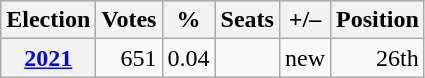<table class="wikitable" style="text-align: right;">
<tr>
<th>Election</th>
<th>Votes</th>
<th>%</th>
<th>Seats</th>
<th>+/–</th>
<th>Position</th>
</tr>
<tr>
<th><a href='#'>2021</a></th>
<td>651</td>
<td>0.04</td>
<td></td>
<td>new</td>
<td> 26th</td>
</tr>
</table>
